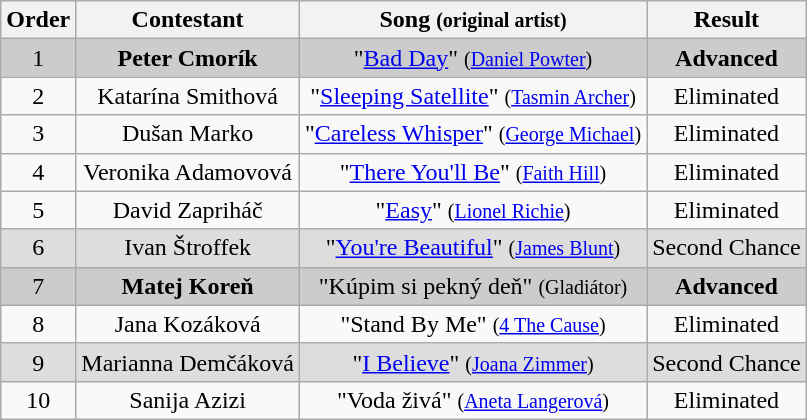<table class="wikitable plainrowheaders" style="text-align:center;">
<tr>
<th scope="col">Order</th>
<th scope="col">Contestant</th>
<th scope="col">Song <small>(original artist)</small></th>
<th scope="col">Result</th>
</tr>
<tr style="background:#ccc;">
<td>1</td>
<td><strong>Peter Cmorík</strong></td>
<td>"<a href='#'>Bad Day</a>" <small>(<a href='#'>Daniel Powter</a>)</small></td>
<td><strong>Advanced</strong></td>
</tr>
<tr>
<td>2</td>
<td>Katarína Smithová</td>
<td>"<a href='#'>Sleeping Satellite</a>" <small>(<a href='#'>Tasmin Archer</a>)</small></td>
<td>Eliminated</td>
</tr>
<tr>
<td>3</td>
<td>Dušan Marko</td>
<td>"<a href='#'>Careless Whisper</a>" <small>(<a href='#'>George Michael</a>)</small></td>
<td>Eliminated</td>
</tr>
<tr>
<td>4</td>
<td>Veronika Adamovová</td>
<td>"<a href='#'>There You'll Be</a>" <small>(<a href='#'>Faith Hill</a>)</small></td>
<td>Eliminated</td>
</tr>
<tr>
<td>5</td>
<td>David Zapriháč</td>
<td>"<a href='#'>Easy</a>" <small>(<a href='#'>Lionel Richie</a>)</small></td>
<td>Eliminated</td>
</tr>
<tr style="background:#ddd;">
<td>6</td>
<td>Ivan Štroffek</td>
<td>"<a href='#'>You're Beautiful</a>" <small>(<a href='#'>James Blunt</a>)</small></td>
<td>Second Chance</td>
</tr>
<tr style="background:#ccc;">
<td>7</td>
<td><strong>Matej Koreň</strong></td>
<td>"Kúpim si pekný deň" <small>(Gladiátor)</small></td>
<td><strong>Advanced</strong></td>
</tr>
<tr>
<td>8</td>
<td>Jana Kozáková</td>
<td>"Stand By Me" <small>(<a href='#'>4 The Cause</a>)</small></td>
<td>Eliminated</td>
</tr>
<tr style="background:#ddd;">
<td>9</td>
<td>Marianna Demčáková</td>
<td>"<a href='#'>I Believe</a>" <small>(<a href='#'>Joana Zimmer</a>)</small></td>
<td>Second Chance</td>
</tr>
<tr>
<td>10</td>
<td>Sanija Azizi</td>
<td>"Voda živá" <small>(<a href='#'>Aneta Langerová</a>)</small></td>
<td>Eliminated</td>
</tr>
</table>
